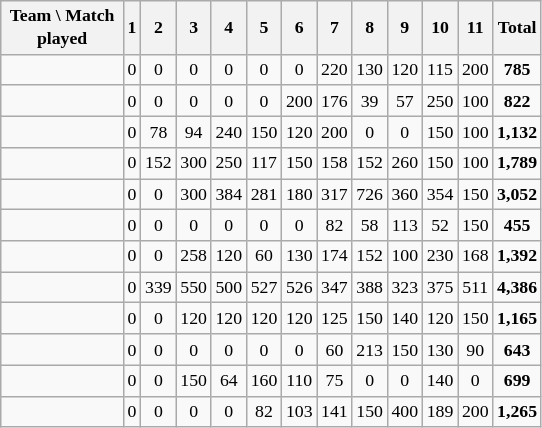<table class="wikitable sortable" style="font-size: 74%; text-align:center;">
<tr>
<th style="width:76px;">Team \ Match played</th>
<th align=center>1</th>
<th align=center>2</th>
<th align=center>3</th>
<th align=center>4</th>
<th align=center>5</th>
<th align=center>6</th>
<th align=center>7</th>
<th align=center>8</th>
<th align=center>9</th>
<th align=center>10</th>
<th align=center>11</th>
<th align=center>Total</th>
</tr>
<tr align=center>
<td align=left></td>
<td>0</td>
<td>0</td>
<td>0</td>
<td>0</td>
<td>0</td>
<td>0</td>
<td>220</td>
<td>130</td>
<td>120</td>
<td>115</td>
<td>200</td>
<td><strong> 785 </strong></td>
</tr>
<tr align=center>
<td align=left></td>
<td>0</td>
<td>0</td>
<td>0</td>
<td>0</td>
<td>0</td>
<td>200</td>
<td>176</td>
<td>39</td>
<td>57</td>
<td>250</td>
<td>100</td>
<td><strong> 822 </strong></td>
</tr>
<tr align=center>
<td align=left></td>
<td>0</td>
<td>78</td>
<td>94</td>
<td>240</td>
<td>150</td>
<td>120</td>
<td>200</td>
<td>0</td>
<td>0</td>
<td>150</td>
<td>100</td>
<td><strong> 1,132 </strong></td>
</tr>
<tr align=center>
<td align=left></td>
<td>0</td>
<td>152</td>
<td>300</td>
<td>250</td>
<td>117</td>
<td>150</td>
<td>158</td>
<td>152</td>
<td>260</td>
<td>150</td>
<td>100</td>
<td><strong> 1,789 </strong></td>
</tr>
<tr align=center>
<td align=left></td>
<td>0</td>
<td>0</td>
<td>300</td>
<td>384</td>
<td>281</td>
<td>180</td>
<td>317</td>
<td>726</td>
<td>360</td>
<td>354</td>
<td>150</td>
<td><strong> 3,052 </strong></td>
</tr>
<tr align=center>
<td align=left></td>
<td>0</td>
<td>0</td>
<td>0</td>
<td>0</td>
<td>0</td>
<td>0</td>
<td>82</td>
<td>58</td>
<td>113</td>
<td>52</td>
<td>150</td>
<td><strong> 455 </strong></td>
</tr>
<tr align=center>
<td align=left></td>
<td>0</td>
<td>0</td>
<td>258</td>
<td>120</td>
<td>60</td>
<td>130</td>
<td>174</td>
<td>152</td>
<td>100</td>
<td>230</td>
<td>168</td>
<td><strong> 1,392 </strong></td>
</tr>
<tr align=center>
<td align=left></td>
<td>0</td>
<td>339</td>
<td>550</td>
<td>500</td>
<td>527</td>
<td>526</td>
<td>347</td>
<td>388</td>
<td>323</td>
<td>375</td>
<td>511</td>
<td><strong> 4,386 </strong></td>
</tr>
<tr align=center>
<td align=left></td>
<td>0</td>
<td>0</td>
<td>120</td>
<td>120</td>
<td>120</td>
<td>120</td>
<td>125</td>
<td>150</td>
<td>140</td>
<td>120</td>
<td>150</td>
<td><strong> 1,165 </strong></td>
</tr>
<tr align=center>
<td align=left></td>
<td>0</td>
<td>0</td>
<td>0</td>
<td>0</td>
<td>0</td>
<td>0</td>
<td>60</td>
<td>213</td>
<td>150</td>
<td>130</td>
<td>90</td>
<td><strong> 643 </strong></td>
</tr>
<tr align=center>
<td align=left></td>
<td>0</td>
<td>0</td>
<td>150</td>
<td>64</td>
<td>160</td>
<td>110</td>
<td>75</td>
<td>0</td>
<td>0</td>
<td>140</td>
<td>0</td>
<td><strong> 699 </strong></td>
</tr>
<tr align=center>
<td align=left></td>
<td>0</td>
<td>0</td>
<td>0</td>
<td>0</td>
<td>82</td>
<td>103</td>
<td>141</td>
<td>150</td>
<td>400</td>
<td>189</td>
<td>200</td>
<td><strong> 1,265 </strong></td>
</tr>
</table>
